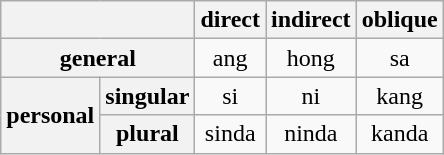<table class="wikitable" style=text-align:center>
<tr>
<th colspan="2"></th>
<th>direct</th>
<th>indirect</th>
<th>oblique</th>
</tr>
<tr>
<th colspan=2><strong>general</strong></th>
<td>ang</td>
<td>hong</td>
<td>sa</td>
</tr>
<tr>
<th rowspan="2"><strong>personal</strong></th>
<th>singular</th>
<td>si</td>
<td>ni</td>
<td>kang</td>
</tr>
<tr>
<th>plural</th>
<td>sinda</td>
<td>ninda</td>
<td>kanda</td>
</tr>
</table>
